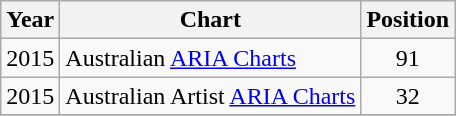<table class="wikitable">
<tr>
<th align="center">Year</th>
<th align="center">Chart</th>
<th align="center">Position</th>
</tr>
<tr>
<td>2015</td>
<td>Australian <a href='#'>ARIA Charts</a></td>
<td align="center">91</td>
</tr>
<tr>
<td>2015</td>
<td>Australian Artist <a href='#'>ARIA Charts</a></td>
<td align="center">32</td>
</tr>
<tr>
</tr>
</table>
